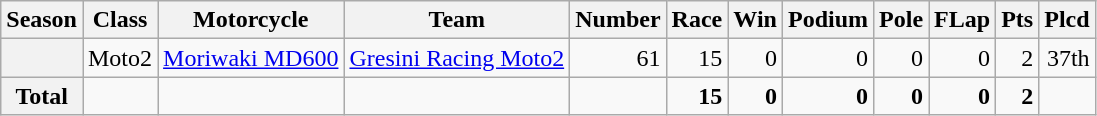<table class="wikitable">
<tr>
<th>Season</th>
<th>Class</th>
<th>Motorcycle</th>
<th>Team</th>
<th>Number</th>
<th>Race</th>
<th>Win</th>
<th>Podium</th>
<th>Pole</th>
<th>FLap</th>
<th>Pts</th>
<th>Plcd</th>
</tr>
<tr align="right">
<th></th>
<td>Moto2</td>
<td><a href='#'>Moriwaki MD600</a></td>
<td><a href='#'>Gresini Racing Moto2</a></td>
<td>61</td>
<td>15</td>
<td>0</td>
<td>0</td>
<td>0</td>
<td>0</td>
<td>2</td>
<td>37th</td>
</tr>
<tr align="right">
<th>Total</th>
<td></td>
<td></td>
<td></td>
<td></td>
<td><strong>15</strong></td>
<td><strong>0</strong></td>
<td><strong>0</strong></td>
<td><strong>0</strong></td>
<td><strong>0</strong></td>
<td><strong>2</strong></td>
<td></td>
</tr>
</table>
